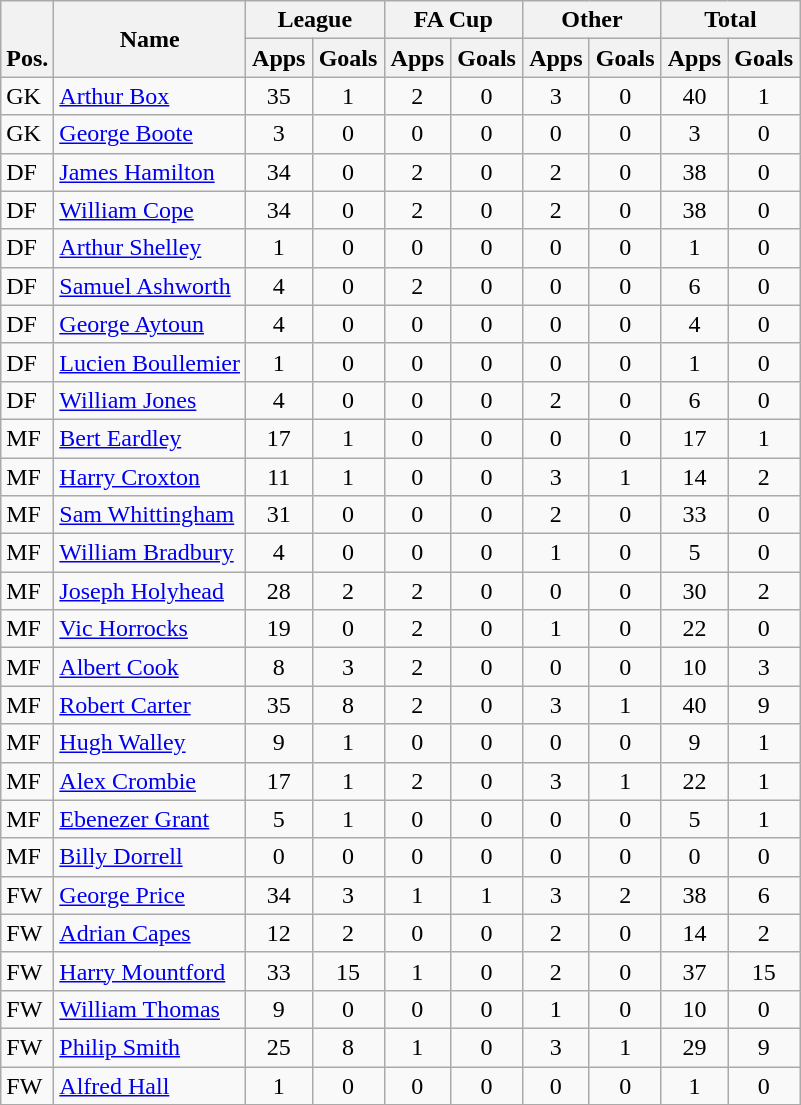<table class="wikitable" style="text-align:center">
<tr>
<th rowspan="2" valign="bottom">Pos.</th>
<th rowspan="2">Name</th>
<th colspan="2" width="85">League</th>
<th colspan="2" width="85">FA Cup</th>
<th colspan="2" width="85">Other</th>
<th colspan="2" width="85">Total</th>
</tr>
<tr>
<th>Apps</th>
<th>Goals</th>
<th>Apps</th>
<th>Goals</th>
<th>Apps</th>
<th>Goals</th>
<th>Apps</th>
<th>Goals</th>
</tr>
<tr>
<td align="left">GK</td>
<td align="left"> <a href='#'>Arthur Box</a></td>
<td>35</td>
<td>1</td>
<td>2</td>
<td>0</td>
<td>3</td>
<td>0</td>
<td>40</td>
<td>1</td>
</tr>
<tr>
<td align="left">GK</td>
<td align="left"> <a href='#'>George Boote</a></td>
<td>3</td>
<td>0</td>
<td>0</td>
<td>0</td>
<td>0</td>
<td>0</td>
<td>3</td>
<td>0</td>
</tr>
<tr>
<td align="left">DF</td>
<td align="left"> <a href='#'>James Hamilton</a></td>
<td>34</td>
<td>0</td>
<td>2</td>
<td>0</td>
<td>2</td>
<td>0</td>
<td>38</td>
<td>0</td>
</tr>
<tr>
<td align="left">DF</td>
<td align="left"> <a href='#'>William Cope</a></td>
<td>34</td>
<td>0</td>
<td>2</td>
<td>0</td>
<td>2</td>
<td>0</td>
<td>38</td>
<td>0</td>
</tr>
<tr>
<td align="left">DF</td>
<td align="left"><a href='#'>Arthur Shelley</a></td>
<td>1</td>
<td>0</td>
<td>0</td>
<td>0</td>
<td>0</td>
<td>0</td>
<td>1</td>
<td>0</td>
</tr>
<tr>
<td align="left">DF</td>
<td align="left"> <a href='#'>Samuel Ashworth</a></td>
<td>4</td>
<td>0</td>
<td>2</td>
<td>0</td>
<td>0</td>
<td>0</td>
<td>6</td>
<td>0</td>
</tr>
<tr>
<td align="left">DF</td>
<td align="left"><a href='#'>George Aytoun</a></td>
<td>4</td>
<td>0</td>
<td>0</td>
<td>0</td>
<td>0</td>
<td>0</td>
<td>4</td>
<td>0</td>
</tr>
<tr>
<td align="left">DF</td>
<td align="left"> <a href='#'>Lucien Boullemier</a></td>
<td>1</td>
<td>0</td>
<td>0</td>
<td>0</td>
<td>0</td>
<td>0</td>
<td>1</td>
<td>0</td>
</tr>
<tr>
<td align="left">DF</td>
<td align="left"><a href='#'>William Jones</a></td>
<td>4</td>
<td>0</td>
<td>0</td>
<td>0</td>
<td>2</td>
<td>0</td>
<td>6</td>
<td>0</td>
</tr>
<tr>
<td align="left">MF</td>
<td align="left"> <a href='#'>Bert Eardley</a></td>
<td>17</td>
<td>1</td>
<td>0</td>
<td>0</td>
<td>0</td>
<td>0</td>
<td>17</td>
<td>1</td>
</tr>
<tr>
<td align="left">MF</td>
<td align="left"> <a href='#'>Harry Croxton</a></td>
<td>11</td>
<td>1</td>
<td>0</td>
<td>0</td>
<td>3</td>
<td>1</td>
<td>14</td>
<td>2</td>
</tr>
<tr>
<td align="left">MF</td>
<td align="left"> <a href='#'>Sam Whittingham</a></td>
<td>31</td>
<td>0</td>
<td>0</td>
<td>0</td>
<td>2</td>
<td>0</td>
<td>33</td>
<td>0</td>
</tr>
<tr>
<td align="left">MF</td>
<td align="left"> <a href='#'>William Bradbury</a></td>
<td>4</td>
<td>0</td>
<td>0</td>
<td>0</td>
<td>1</td>
<td>0</td>
<td>5</td>
<td>0</td>
</tr>
<tr>
<td align="left">MF</td>
<td align="left"> <a href='#'>Joseph Holyhead</a></td>
<td>28</td>
<td>2</td>
<td>2</td>
<td>0</td>
<td>0</td>
<td>0</td>
<td>30</td>
<td>2</td>
</tr>
<tr>
<td align="left">MF</td>
<td align="left"> <a href='#'>Vic Horrocks</a></td>
<td>19</td>
<td>0</td>
<td>2</td>
<td>0</td>
<td>1</td>
<td>0</td>
<td>22</td>
<td>0</td>
</tr>
<tr>
<td align="left">MF</td>
<td align="left"> <a href='#'>Albert Cook</a></td>
<td>8</td>
<td>3</td>
<td>2</td>
<td>0</td>
<td>0</td>
<td>0</td>
<td>10</td>
<td>3</td>
</tr>
<tr>
<td align="left">MF</td>
<td align="left"> <a href='#'>Robert Carter</a></td>
<td>35</td>
<td>8</td>
<td>2</td>
<td>0</td>
<td>3</td>
<td>1</td>
<td>40</td>
<td>9</td>
</tr>
<tr>
<td align="left">MF</td>
<td align="left"><a href='#'>Hugh Walley</a></td>
<td>9</td>
<td>1</td>
<td>0</td>
<td>0</td>
<td>0</td>
<td>0</td>
<td>9</td>
<td>1</td>
</tr>
<tr>
<td align="left">MF</td>
<td align="left"> <a href='#'>Alex Crombie</a></td>
<td>17</td>
<td>1</td>
<td>2</td>
<td>0</td>
<td>3</td>
<td>1</td>
<td>22</td>
<td>1</td>
</tr>
<tr>
<td align="left">MF</td>
<td align="left"> <a href='#'>Ebenezer Grant</a></td>
<td>5</td>
<td>1</td>
<td>0</td>
<td>0</td>
<td>0</td>
<td>0</td>
<td>5</td>
<td>1</td>
</tr>
<tr>
<td align="left">MF</td>
<td align="left"> <a href='#'>Billy Dorrell</a></td>
<td>0</td>
<td>0</td>
<td>0</td>
<td>0</td>
<td>0</td>
<td>0</td>
<td>0</td>
<td>0</td>
</tr>
<tr>
<td align="left">FW</td>
<td align="left"> <a href='#'>George Price</a></td>
<td>34</td>
<td>3</td>
<td>1</td>
<td>1</td>
<td>3</td>
<td>2</td>
<td>38</td>
<td>6</td>
</tr>
<tr>
<td align="left">FW</td>
<td align="left"> <a href='#'>Adrian Capes</a></td>
<td>12</td>
<td>2</td>
<td>0</td>
<td>0</td>
<td>2</td>
<td>0</td>
<td>14</td>
<td>2</td>
</tr>
<tr>
<td align="left">FW</td>
<td align="left"> <a href='#'>Harry Mountford</a></td>
<td>33</td>
<td>15</td>
<td>1</td>
<td>0</td>
<td>2</td>
<td>0</td>
<td>37</td>
<td>15</td>
</tr>
<tr>
<td align="left">FW</td>
<td align="left"> <a href='#'>William Thomas</a></td>
<td>9</td>
<td>0</td>
<td>0</td>
<td>0</td>
<td>1</td>
<td>0</td>
<td>10</td>
<td>0</td>
</tr>
<tr>
<td align="left">FW</td>
<td align="left"> <a href='#'>Philip Smith</a></td>
<td>25</td>
<td>8</td>
<td>1</td>
<td>0</td>
<td>3</td>
<td>1</td>
<td>29</td>
<td>9</td>
</tr>
<tr>
<td align="left">FW</td>
<td align="left"><a href='#'>Alfred Hall</a></td>
<td>1</td>
<td>0</td>
<td>0</td>
<td>0</td>
<td>0</td>
<td>0</td>
<td>1</td>
<td>0</td>
</tr>
<tr>
</tr>
</table>
